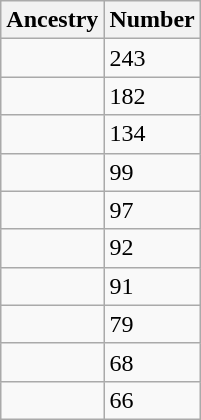<table style="float: right; margin: 1em;" class="wikitable sortable">
<tr>
<th>Ancestry</th>
<th>Number</th>
</tr>
<tr>
<td></td>
<td>243</td>
</tr>
<tr>
<td></td>
<td>182</td>
</tr>
<tr>
<td></td>
<td>134</td>
</tr>
<tr>
<td></td>
<td>99</td>
</tr>
<tr>
<td></td>
<td>97</td>
</tr>
<tr>
<td></td>
<td>92</td>
</tr>
<tr>
<td></td>
<td>91</td>
</tr>
<tr>
<td></td>
<td>79</td>
</tr>
<tr>
<td></td>
<td>68</td>
</tr>
<tr>
<td></td>
<td>66</td>
</tr>
</table>
